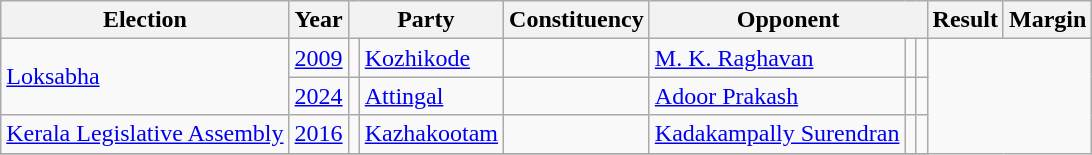<table class="sortable wikitable">
<tr>
<th>Election</th>
<th>Year</th>
<th colspan = "2">Party</th>
<th>Constituency</th>
<th colspan = "3">Opponent</th>
<th>Result</th>
<th>Margin</th>
</tr>
<tr>
<td rowspan = "2"><a href='#'>Loksabha</a></td>
<td><a href='#'>2009</a></td>
<td></td>
<td><a href='#'>Kozhikode</a></td>
<td></td>
<td><a href='#'>M. K. Raghavan</a></td>
<td></td>
<td></td>
</tr>
<tr>
<td><a href='#'>2024</a></td>
<td></td>
<td><a href='#'>Attingal</a></td>
<td></td>
<td><a href='#'>Adoor Prakash</a></td>
<td></td>
<td></td>
</tr>
<tr>
<td><a href='#'>Kerala Legislative Assembly</a></td>
<td><a href='#'>2016</a></td>
<td></td>
<td><a href='#'>Kazhakootam</a></td>
<td></td>
<td><a href='#'>Kadakampally Surendran</a></td>
<td></td>
<td> </td>
</tr>
<tr>
</tr>
</table>
